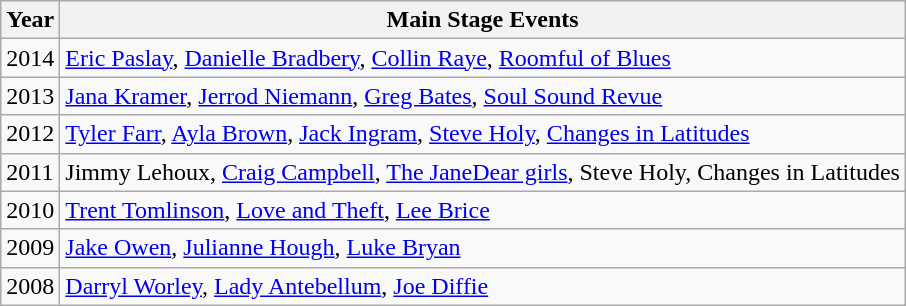<table class="wikitable sortable">
<tr>
<th>Year</th>
<th class="unsortable">Main Stage Events</th>
</tr>
<tr>
<td>2014</td>
<td><a href='#'>Eric Paslay</a>,  <a href='#'>Danielle Bradbery</a>, <a href='#'>Collin Raye</a>, <a href='#'>Roomful of Blues</a></td>
</tr>
<tr>
<td>2013</td>
<td><a href='#'>Jana Kramer</a>, <a href='#'>Jerrod Niemann</a>, <a href='#'>Greg Bates</a>, <a href='#'>Soul Sound Revue</a></td>
</tr>
<tr>
<td>2012</td>
<td><a href='#'>Tyler Farr</a>, <a href='#'>Ayla Brown</a>, <a href='#'>Jack Ingram</a>, <a href='#'>Steve Holy</a>, <a href='#'>Changes in Latitudes</a></td>
</tr>
<tr>
<td>2011</td>
<td>Jimmy Lehoux, <a href='#'>Craig Campbell</a>, <a href='#'>The JaneDear girls</a>, Steve Holy, Changes in Latitudes</td>
</tr>
<tr>
<td>2010</td>
<td><a href='#'>Trent Tomlinson</a>, <a href='#'>Love and Theft</a>, <a href='#'>Lee Brice</a></td>
</tr>
<tr>
<td>2009</td>
<td><a href='#'>Jake Owen</a>, <a href='#'>Julianne Hough</a>, <a href='#'>Luke Bryan</a></td>
</tr>
<tr>
<td>2008</td>
<td><a href='#'>Darryl Worley</a>, <a href='#'>Lady Antebellum</a>, <a href='#'>Joe Diffie</a></td>
</tr>
</table>
